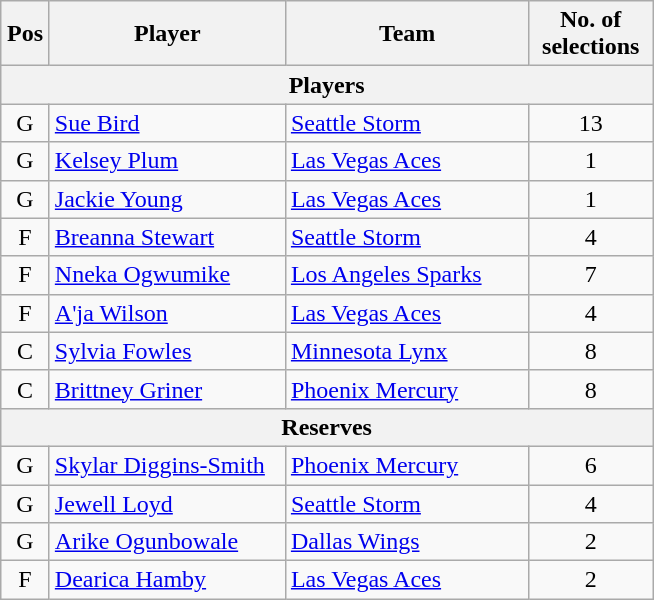<table class="wikitable" style="text-align:center">
<tr>
<th scope="col" width="25px">Pos</th>
<th scope="col" width="150px">Player</th>
<th scope="col" width="155px">Team</th>
<th scope="col" width="75px">No. of selections</th>
</tr>
<tr>
<th scope="col" colspan="4">Players</th>
</tr>
<tr>
<td>G</td>
<td style="text-align:left"><a href='#'>Sue Bird</a></td>
<td style="text-align:left"><a href='#'>Seattle Storm</a></td>
<td>13</td>
</tr>
<tr>
<td>G</td>
<td style="text-align:left"><a href='#'>Kelsey Plum</a></td>
<td style="text-align:left"><a href='#'>Las Vegas Aces</a></td>
<td>1</td>
</tr>
<tr>
<td>G</td>
<td style="text-align:left"><a href='#'>Jackie Young</a></td>
<td style="text-align:left"><a href='#'>Las Vegas Aces</a></td>
<td>1</td>
</tr>
<tr>
<td>F</td>
<td style="text-align:left"><a href='#'>Breanna Stewart</a></td>
<td style="text-align:left"><a href='#'>Seattle Storm</a></td>
<td>4</td>
</tr>
<tr>
<td>F</td>
<td style="text-align:left"><a href='#'>Nneka Ogwumike</a></td>
<td style="text-align:left"><a href='#'>Los Angeles Sparks</a></td>
<td>7</td>
</tr>
<tr>
<td>F</td>
<td style="text-align:left"><a href='#'>A'ja Wilson</a></td>
<td style="text-align:left"><a href='#'>Las Vegas Aces</a></td>
<td>4</td>
</tr>
<tr>
<td>C</td>
<td style="text-align:left"><a href='#'>Sylvia Fowles</a></td>
<td style="text-align:left"><a href='#'>Minnesota Lynx</a></td>
<td>8</td>
</tr>
<tr>
<td>C</td>
<td style="text-align:left"><a href='#'>Brittney Griner</a></td>
<td style="text-align:left"><a href='#'>Phoenix Mercury</a></td>
<td>8</td>
</tr>
<tr>
<th scope="col" colspan="4">Reserves</th>
</tr>
<tr>
<td>G</td>
<td style="text-align:left"><a href='#'>Skylar Diggins-Smith</a></td>
<td style="text-align:left"><a href='#'>Phoenix Mercury</a></td>
<td>6</td>
</tr>
<tr>
<td>G</td>
<td style="text-align:left"><a href='#'>Jewell Loyd</a></td>
<td style="text-align:left"><a href='#'>Seattle Storm</a></td>
<td>4</td>
</tr>
<tr>
<td>G</td>
<td style="text-align:left"><a href='#'>Arike Ogunbowale</a></td>
<td style="text-align:left"><a href='#'>Dallas Wings</a></td>
<td>2</td>
</tr>
<tr>
<td>F</td>
<td style="text-align:left"><a href='#'>Dearica Hamby</a></td>
<td style="text-align:left"><a href='#'>Las Vegas Aces</a></td>
<td>2</td>
</tr>
</table>
